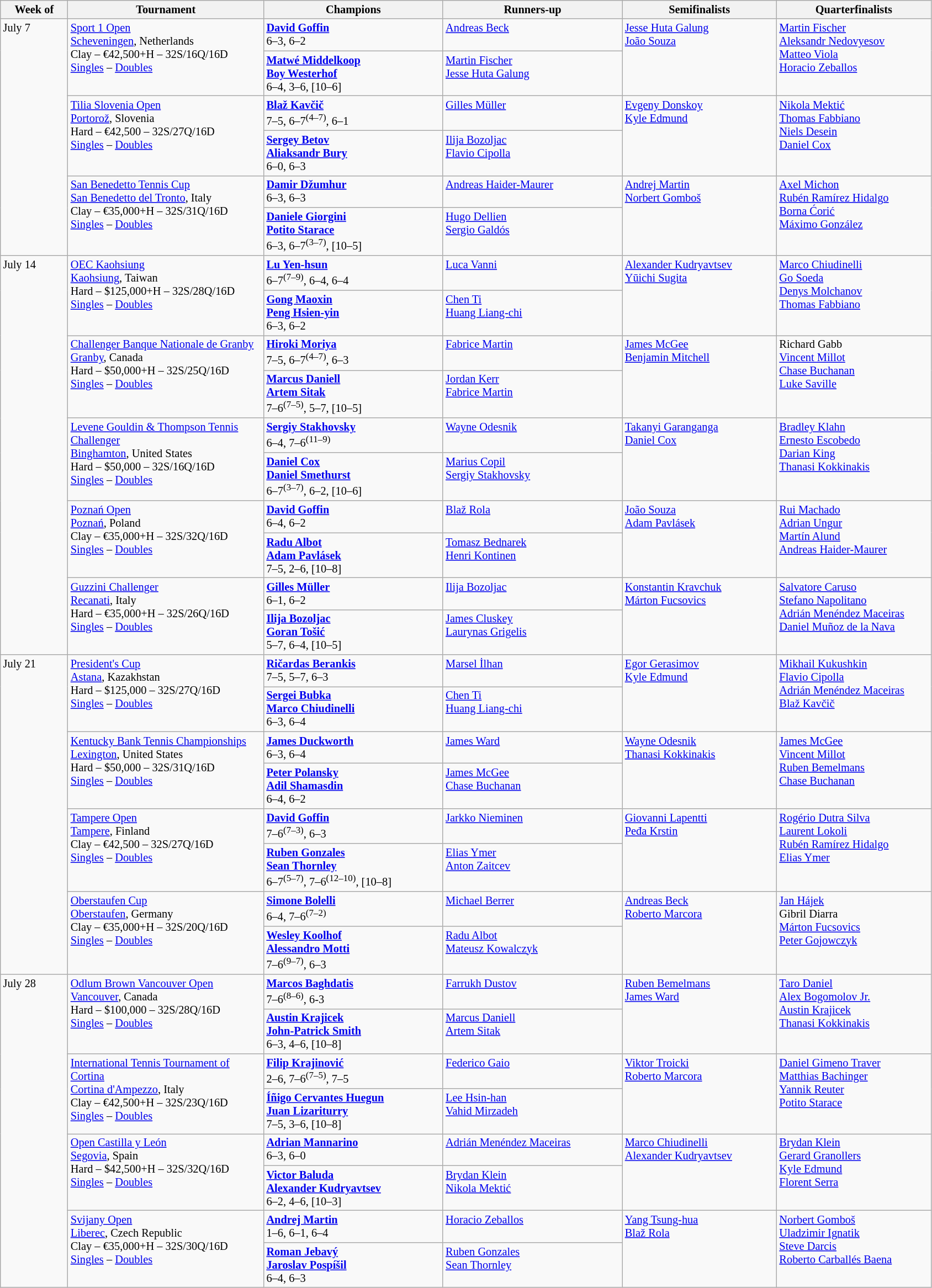<table class="wikitable" style="font-size:85%;">
<tr>
<th width="75">Week of</th>
<th width="230">Tournament</th>
<th width="210">Champions</th>
<th width="210">Runners-up</th>
<th width="180">Semifinalists</th>
<th width="180">Quarterfinalists</th>
</tr>
<tr valign=top>
<td rowspan=6>July 7</td>
<td rowspan=2><a href='#'>Sport 1 Open</a> <br> <a href='#'>Scheveningen</a>, Netherlands <br> Clay – €42,500+H – 32S/16Q/16D <br> <a href='#'>Singles</a> – <a href='#'>Doubles</a></td>
<td> <strong><a href='#'>David Goffin</a></strong> <br> 6–3, 6–2</td>
<td> <a href='#'>Andreas Beck</a></td>
<td rowspan=2> <a href='#'>Jesse Huta Galung</a> <br>  <a href='#'>João Souza</a></td>
<td rowspan=2> <a href='#'>Martin Fischer</a> <br>  <a href='#'>Aleksandr Nedovyesov</a> <br>  <a href='#'>Matteo Viola</a> <br>  <a href='#'>Horacio Zeballos</a></td>
</tr>
<tr valign=top>
<td> <strong><a href='#'>Matwé Middelkoop</a></strong> <br>  <strong><a href='#'>Boy Westerhof</a></strong> <br> 6–4, 3–6, [10–6]</td>
<td> <a href='#'>Martin Fischer</a> <br>  <a href='#'>Jesse Huta Galung</a></td>
</tr>
<tr valign=top>
<td rowspan=2><a href='#'>Tilia Slovenia Open</a> <br> <a href='#'>Portorož</a>, Slovenia <br> Hard – €42,500 – 32S/27Q/16D <br> <a href='#'>Singles</a> – <a href='#'>Doubles</a></td>
<td> <strong><a href='#'>Blaž Kavčič</a></strong> <br> 7–5, 6–7<sup>(4–7)</sup>, 6–1</td>
<td> <a href='#'>Gilles Müller</a></td>
<td rowspan=2> <a href='#'>Evgeny Donskoy</a> <br>  <a href='#'>Kyle Edmund</a></td>
<td rowspan=2> <a href='#'>Nikola Mektić</a> <br>  <a href='#'>Thomas Fabbiano</a> <br>  <a href='#'>Niels Desein</a> <br>  <a href='#'>Daniel Cox</a></td>
</tr>
<tr valign=top>
<td> <strong><a href='#'>Sergey Betov</a></strong> <br>  <strong><a href='#'>Aliaksandr Bury</a></strong> <br> 6–0, 6–3</td>
<td> <a href='#'>Ilija Bozoljac</a> <br>  <a href='#'>Flavio Cipolla</a></td>
</tr>
<tr valign=top>
<td rowspan=2><a href='#'>San Benedetto Tennis Cup</a> <br> <a href='#'>San Benedetto del Tronto</a>, Italy <br> Clay – €35,000+H – 32S/31Q/16D <br> <a href='#'>Singles</a> – <a href='#'>Doubles</a></td>
<td> <strong><a href='#'>Damir Džumhur</a></strong> <br> 6–3, 6–3</td>
<td> <a href='#'>Andreas Haider-Maurer</a></td>
<td rowspan=2> <a href='#'>Andrej Martin</a> <br>  <a href='#'>Norbert Gomboš</a></td>
<td rowspan=2> <a href='#'>Axel Michon</a> <br>  <a href='#'>Rubén Ramírez Hidalgo</a> <br>  <a href='#'>Borna Ćorić</a> <br>  <a href='#'>Máximo González</a></td>
</tr>
<tr valign=top>
<td> <strong><a href='#'>Daniele Giorgini</a></strong> <br>  <strong><a href='#'>Potito Starace</a></strong> <br> 6–3, 6–7<sup>(3–7)</sup>, [10–5]</td>
<td> <a href='#'>Hugo Dellien</a> <br>  <a href='#'>Sergio Galdós</a></td>
</tr>
<tr valign=top>
<td rowspan=10>July 14</td>
<td rowspan=2><a href='#'>OEC Kaohsiung</a> <br> <a href='#'>Kaohsiung</a>, Taiwan <br> Hard – $125,000+H – 32S/28Q/16D <br> <a href='#'>Singles</a> – <a href='#'>Doubles</a></td>
<td> <strong><a href='#'>Lu Yen-hsun</a></strong><br>6–7<sup>(7–9)</sup>, 6–4, 6–4</td>
<td> <a href='#'>Luca Vanni</a></td>
<td rowspan=2> <a href='#'>Alexander Kudryavtsev</a> <br>  <a href='#'>Yūichi Sugita</a></td>
<td rowspan=2> <a href='#'>Marco Chiudinelli</a> <br>  <a href='#'>Go Soeda</a> <br>  <a href='#'>Denys Molchanov</a> <br>  <a href='#'>Thomas Fabbiano</a></td>
</tr>
<tr valign=top>
<td> <strong><a href='#'>Gong Maoxin</a></strong><br> <strong><a href='#'>Peng Hsien-yin</a></strong><br>6–3, 6–2</td>
<td> <a href='#'>Chen Ti</a><br> <a href='#'>Huang Liang-chi</a></td>
</tr>
<tr valign=top>
<td rowspan=2><a href='#'>Challenger Banque Nationale de Granby</a> <br> <a href='#'>Granby</a>, Canada <br> Hard – $50,000+H – 32S/25Q/16D <br> <a href='#'>Singles</a> – <a href='#'>Doubles</a></td>
<td> <strong><a href='#'>Hiroki Moriya</a></strong> <br> 7–5, 6–7<sup>(4–7)</sup>, 6–3</td>
<td> <a href='#'>Fabrice Martin</a></td>
<td rowspan=2> <a href='#'>James McGee</a> <br>  <a href='#'>Benjamin Mitchell</a></td>
<td rowspan=2> Richard Gabb <br>  <a href='#'>Vincent Millot</a> <br>  <a href='#'>Chase Buchanan</a> <br>  <a href='#'>Luke Saville</a></td>
</tr>
<tr valign=top>
<td> <strong><a href='#'>Marcus Daniell</a></strong> <br>  <strong><a href='#'>Artem Sitak</a></strong> <br> 7–6<sup>(7–5)</sup>, 5–7, [10–5]</td>
<td> <a href='#'>Jordan Kerr</a> <br>  <a href='#'>Fabrice Martin</a></td>
</tr>
<tr valign=top>
<td rowspan=2><a href='#'>Levene Gouldin & Thompson Tennis Challenger</a> <br> <a href='#'>Binghamton</a>, United States <br> Hard – $50,000 – 32S/16Q/16D <br> <a href='#'>Singles</a> – <a href='#'>Doubles</a></td>
<td> <strong><a href='#'>Sergiy Stakhovsky</a></strong><br>6–4, 7–6<sup>(11–9)</sup></td>
<td> <a href='#'>Wayne Odesnik</a></td>
<td rowspan=2> <a href='#'>Takanyi Garanganga</a> <br>  <a href='#'>Daniel Cox</a></td>
<td rowspan=2> <a href='#'>Bradley Klahn</a> <br>  <a href='#'>Ernesto Escobedo</a> <br>  <a href='#'>Darian King</a> <br>  <a href='#'>Thanasi Kokkinakis</a></td>
</tr>
<tr valign=top>
<td> <strong><a href='#'>Daniel Cox</a></strong><br> <strong><a href='#'>Daniel Smethurst</a></strong><br>6–7<sup>(3–7)</sup>, 6–2, [10–6]</td>
<td> <a href='#'>Marius Copil</a><br> <a href='#'>Sergiy Stakhovsky</a></td>
</tr>
<tr valign=top>
<td rowspan=2><a href='#'>Poznań Open</a> <br> <a href='#'>Poznań</a>, Poland <br> Clay – €35,000+H – 32S/32Q/16D <br> <a href='#'>Singles</a> – <a href='#'>Doubles</a></td>
<td> <strong><a href='#'>David Goffin</a></strong><br>6–4, 6–2</td>
<td> <a href='#'>Blaž Rola</a></td>
<td rowspan=2> <a href='#'>João Souza</a> <br>  <a href='#'>Adam Pavlásek</a></td>
<td rowspan=2> <a href='#'>Rui Machado</a> <br>  <a href='#'>Adrian Ungur</a> <br>  <a href='#'>Martín Alund</a> <br> <a href='#'>Andreas Haider-Maurer</a></td>
</tr>
<tr valign=top>
<td> <strong><a href='#'>Radu Albot</a></strong> <br>  <strong><a href='#'>Adam Pavlásek</a></strong> <br> 7–5, 2–6, [10–8]</td>
<td> <a href='#'>Tomasz Bednarek</a> <br>  <a href='#'>Henri Kontinen</a></td>
</tr>
<tr valign=top>
<td rowspan=2><a href='#'>Guzzini Challenger</a> <br> <a href='#'>Recanati</a>, Italy <br> Hard – €35,000+H – 32S/26Q/16D <br> <a href='#'>Singles</a> – <a href='#'>Doubles</a></td>
<td> <strong><a href='#'>Gilles Müller</a></strong><br>6–1, 6–2</td>
<td> <a href='#'>Ilija Bozoljac</a></td>
<td rowspan=2> <a href='#'>Konstantin Kravchuk</a> <br>  <a href='#'>Márton Fucsovics</a></td>
<td rowspan=2> <a href='#'>Salvatore Caruso</a> <br>  <a href='#'>Stefano Napolitano</a> <br>  <a href='#'>Adrián Menéndez Maceiras</a> <br>  <a href='#'>Daniel Muñoz de la Nava</a></td>
</tr>
<tr valign=top>
<td> <strong><a href='#'>Ilija Bozoljac</a></strong><br> <strong><a href='#'>Goran Tošić</a></strong><br>5–7, 6–4, [10–5]</td>
<td> <a href='#'>James Cluskey</a><br> <a href='#'>Laurynas Grigelis</a></td>
</tr>
<tr valign=top>
<td rowspan=8>July 21</td>
<td rowspan=2><a href='#'>President's Cup</a> <br> <a href='#'>Astana</a>, Kazakhstan <br> Hard – $125,000 – 32S/27Q/16D <br> <a href='#'>Singles</a> – <a href='#'>Doubles</a></td>
<td> <strong><a href='#'>Ričardas Berankis</a></strong><br> 7–5, 5–7, 6–3</td>
<td> <a href='#'>Marsel İlhan</a></td>
<td rowspan=2> <a href='#'>Egor Gerasimov</a> <br>  <a href='#'>Kyle Edmund</a></td>
<td rowspan=2> <a href='#'>Mikhail Kukushkin</a> <br>  <a href='#'>Flavio Cipolla</a> <br>  <a href='#'>Adrián Menéndez Maceiras</a> <br>  <a href='#'>Blaž Kavčič</a></td>
</tr>
<tr valign=top>
<td> <strong><a href='#'>Sergei Bubka</a></strong> <br>  <strong><a href='#'>Marco Chiudinelli</a></strong> <br> 6–3, 6–4</td>
<td> <a href='#'>Chen Ti</a> <br>  <a href='#'>Huang Liang-chi</a></td>
</tr>
<tr valign=top>
<td rowspan=2><a href='#'>Kentucky Bank Tennis Championships</a> <br> <a href='#'>Lexington</a>, United States <br> Hard – $50,000 – 32S/31Q/16D <br> <a href='#'>Singles</a> – <a href='#'>Doubles</a></td>
<td> <strong><a href='#'>James Duckworth</a></strong><br>6–3, 6–4</td>
<td> <a href='#'>James Ward</a></td>
<td rowspan=2> <a href='#'>Wayne Odesnik</a> <br>  <a href='#'>Thanasi Kokkinakis</a></td>
<td rowspan=2> <a href='#'>James McGee</a> <br>  <a href='#'>Vincent Millot</a> <br>  <a href='#'>Ruben Bemelmans</a> <br>  <a href='#'>Chase Buchanan</a></td>
</tr>
<tr valign=top>
<td> <strong><a href='#'>Peter Polansky</a></strong> <br>  <strong><a href='#'>Adil Shamasdin</a></strong> <br> 6–4, 6–2</td>
<td> <a href='#'>James McGee</a> <br>  <a href='#'>Chase Buchanan</a></td>
</tr>
<tr valign=top>
<td rowspan=2><a href='#'>Tampere Open</a> <br> <a href='#'>Tampere</a>, Finland <br> Clay – €42,500 – 32S/27Q/16D <br> <a href='#'>Singles</a> – <a href='#'>Doubles</a></td>
<td> <strong><a href='#'>David Goffin</a></strong><br>7–6<sup>(7–3)</sup>, 6–3</td>
<td> <a href='#'>Jarkko Nieminen</a></td>
<td rowspan=2> <a href='#'>Giovanni Lapentti</a> <br>  <a href='#'>Peđa Krstin</a></td>
<td rowspan=2> <a href='#'>Rogério Dutra Silva</a> <br>  <a href='#'>Laurent Lokoli</a> <br>  <a href='#'>Rubén Ramírez Hidalgo</a> <br>  <a href='#'>Elias Ymer</a></td>
</tr>
<tr valign=top>
<td> <strong><a href='#'>Ruben Gonzales</a></strong> <br>  <strong><a href='#'>Sean Thornley</a></strong> <br>6–7<sup>(5–7)</sup>, 7–6<sup>(12–10)</sup>, [10–8]</td>
<td> <a href='#'>Elias Ymer</a> <br>  <a href='#'>Anton Zaitcev</a></td>
</tr>
<tr valign=top>
<td rowspan=2><a href='#'>Oberstaufen Cup</a> <br> <a href='#'>Oberstaufen</a>, Germany <br> Clay – €35,000+H – 32S/20Q/16D <br> <a href='#'>Singles</a> – <a href='#'>Doubles</a></td>
<td> <strong><a href='#'>Simone Bolelli</a></strong><br> 6–4, 7–6<sup>(7–2)</sup></td>
<td> <a href='#'>Michael Berrer</a></td>
<td rowspan=2> <a href='#'>Andreas Beck</a> <br>  <a href='#'>Roberto Marcora</a></td>
<td rowspan=2> <a href='#'>Jan Hájek</a> <br>  Gibril Diarra <br>  <a href='#'>Márton Fucsovics</a> <br>  <a href='#'>Peter Gojowczyk</a></td>
</tr>
<tr valign=top>
<td> <strong><a href='#'>Wesley Koolhof</a></strong> <br>  <strong><a href='#'>Alessandro Motti</a></strong> <br>7–6<sup>(9–7)</sup>, 6–3</td>
<td> <a href='#'>Radu Albot</a> <br>  <a href='#'>Mateusz Kowalczyk</a></td>
</tr>
<tr valign=top>
<td rowspan=8>July 28</td>
<td rowspan=2><a href='#'>Odlum Brown Vancouver Open</a> <br> <a href='#'>Vancouver</a>, Canada <br> Hard – $100,000 – 32S/28Q/16D <br> <a href='#'>Singles</a> – <a href='#'>Doubles</a></td>
<td> <strong><a href='#'>Marcos Baghdatis</a></strong> <br>7–6<sup>(8–6)</sup>, 6-3</td>
<td> <a href='#'>Farrukh Dustov</a></td>
<td rowspan=2> <a href='#'>Ruben Bemelmans</a> <br>  <a href='#'>James Ward</a></td>
<td rowspan=2> <a href='#'>Taro Daniel</a> <br>  <a href='#'>Alex Bogomolov Jr.</a> <br>  <a href='#'>Austin Krajicek</a> <br>  <a href='#'>Thanasi Kokkinakis</a></td>
</tr>
<tr valign=top>
<td> <strong><a href='#'>Austin Krajicek</a></strong> <br>  <strong><a href='#'>John-Patrick Smith</a></strong><br>6–3, 4–6, [10–8]</td>
<td> <a href='#'>Marcus Daniell</a> <br>  <a href='#'>Artem Sitak</a></td>
</tr>
<tr valign=top>
<td rowspan=2><a href='#'>International Tennis Tournament of Cortina</a> <br> <a href='#'>Cortina d'Ampezzo</a>, Italy <br> Clay – €42,500+H – 32S/23Q/16D <br> <a href='#'>Singles</a> – <a href='#'>Doubles</a></td>
<td> <strong><a href='#'>Filip Krajinović</a></strong><br>2–6, 7–6<sup>(7–5)</sup>, 7–5</td>
<td> <a href='#'>Federico Gaio</a></td>
<td rowspan=2> <a href='#'>Viktor Troicki</a> <br>  <a href='#'>Roberto Marcora</a></td>
<td rowspan=2> <a href='#'>Daniel Gimeno Traver</a> <br>  <a href='#'>Matthias Bachinger</a> <br>  <a href='#'>Yannik Reuter</a> <br>  <a href='#'>Potito Starace</a></td>
</tr>
<tr valign=top>
<td> <strong><a href='#'>Íñigo Cervantes Huegun</a></strong><br> <strong><a href='#'>Juan Lizariturry</a></strong><br>7–5, 3–6, [10–8]</td>
<td> <a href='#'>Lee Hsin-han</a><br> <a href='#'>Vahid Mirzadeh</a></td>
</tr>
<tr valign=top>
<td rowspan=2><a href='#'>Open Castilla y León</a> <br> <a href='#'>Segovia</a>, Spain <br> Hard – $42,500+H – 32S/32Q/16D<br> <a href='#'>Singles</a> – <a href='#'>Doubles</a></td>
<td> <strong><a href='#'>Adrian Mannarino</a></strong><br> 6–3, 6–0</td>
<td> <a href='#'>Adrián Menéndez Maceiras</a></td>
<td rowspan=2> <a href='#'>Marco Chiudinelli</a> <br>  <a href='#'>Alexander Kudryavtsev</a></td>
<td rowspan=2> <a href='#'>Brydan Klein</a> <br>  <a href='#'>Gerard Granollers</a> <br>  <a href='#'>Kyle Edmund</a> <br>  <a href='#'>Florent Serra</a></td>
</tr>
<tr valign=top>
<td> <strong><a href='#'>Victor Baluda</a></strong><br> <strong><a href='#'>Alexander Kudryavtsev</a></strong><br>6–2, 4–6, [10–3]</td>
<td> <a href='#'>Brydan Klein</a><br> <a href='#'>Nikola Mektić</a></td>
</tr>
<tr valign=top>
<td rowspan=2><a href='#'>Svijany Open</a> <br> <a href='#'>Liberec</a>, Czech Republic <br> Clay – €35,000+H – 32S/30Q/16D <br> <a href='#'>Singles</a> – <a href='#'>Doubles</a></td>
<td> <strong><a href='#'>Andrej Martin</a></strong><br>1–6, 6–1, 6–4</td>
<td> <a href='#'>Horacio Zeballos</a></td>
<td rowspan=2> <a href='#'>Yang Tsung-hua</a> <br>  <a href='#'>Blaž Rola</a></td>
<td rowspan=2> <a href='#'>Norbert Gomboš</a>  <br>  <a href='#'>Uladzimir Ignatik</a> <br>  <a href='#'>Steve Darcis</a> <br>  <a href='#'>Roberto Carballés Baena</a></td>
</tr>
<tr valign=top>
<td> <strong><a href='#'>Roman Jebavý</a></strong><br> <strong><a href='#'>Jaroslav Pospíšil</a></strong><br>6–4, 6–3</td>
<td> <a href='#'>Ruben Gonzales</a><br> <a href='#'>Sean Thornley</a></td>
</tr>
</table>
